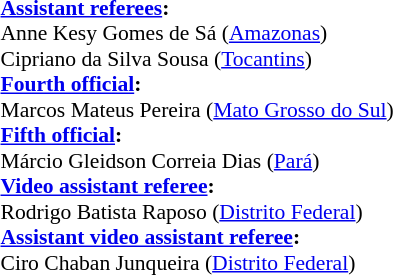<table width=50% style="font-size: 90%">
<tr>
<td><br><strong><a href='#'>Assistant referees</a>:</strong>
<br>Anne Kesy Gomes de Sá (<a href='#'>Amazonas</a>)
<br>Cipriano da Silva Sousa (<a href='#'>Tocantins</a>)
<br><strong><a href='#'>Fourth official</a>:</strong>
<br>Marcos Mateus Pereira (<a href='#'>Mato Grosso do Sul</a>)
<br><strong><a href='#'>Fifth official</a>:</strong>
<br>Márcio Gleidson Correia Dias (<a href='#'>Pará</a>)
<br><strong><a href='#'>Video assistant referee</a>:</strong>
<br>Rodrigo Batista Raposo (<a href='#'>Distrito Federal</a>)
<br><strong><a href='#'>Assistant video assistant referee</a>:</strong>
<br>Ciro Chaban Junqueira (<a href='#'>Distrito Federal</a>)</td>
</tr>
</table>
